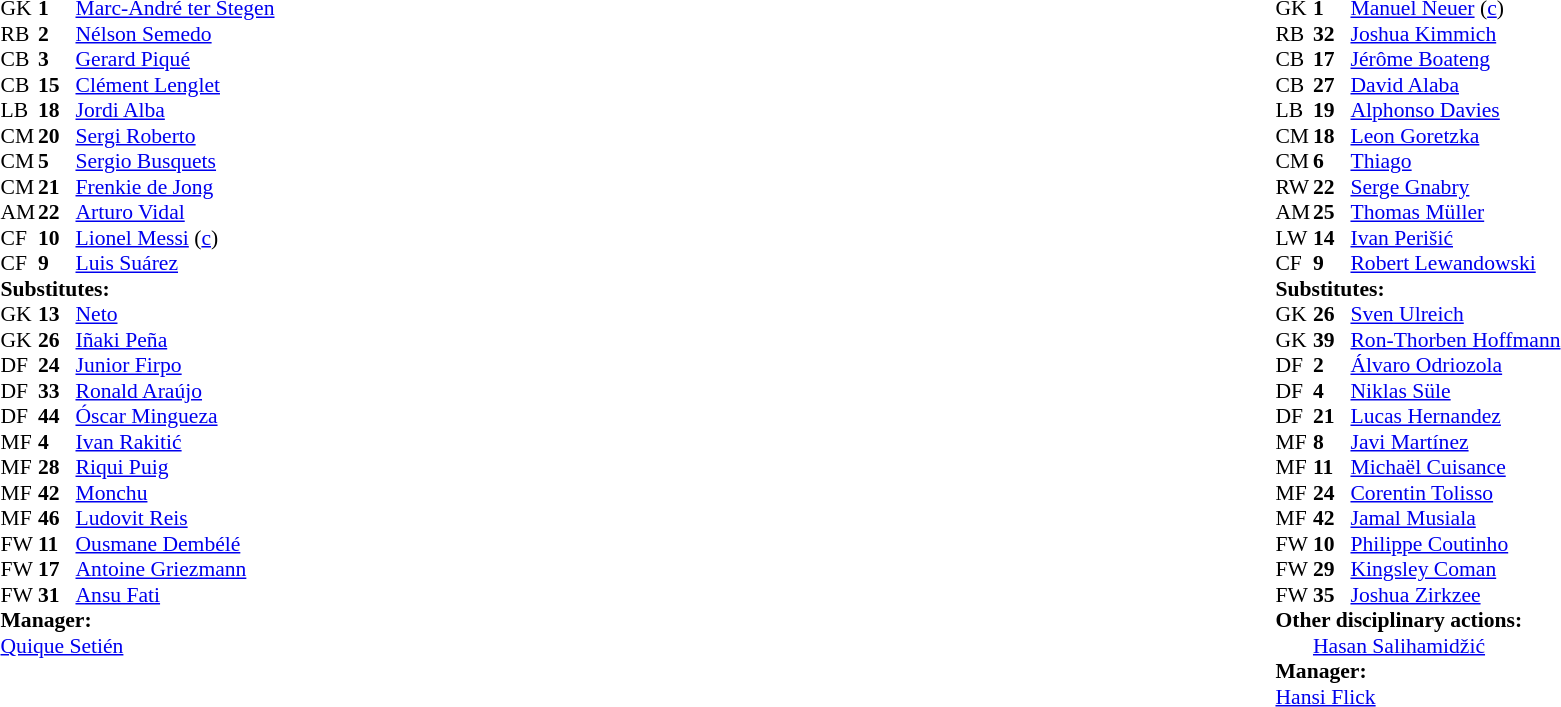<table width="100%">
<tr>
<td valign="top" width="40%"><br><table style="font-size:90%" cellspacing="0" cellpadding="0">
<tr>
<th width=25></th>
<th width=25></th>
</tr>
<tr>
<td>GK</td>
<td><strong>1</strong></td>
<td> <a href='#'>Marc-André ter Stegen</a></td>
</tr>
<tr>
<td>RB</td>
<td><strong>2</strong></td>
<td> <a href='#'>Nélson Semedo</a></td>
</tr>
<tr>
<td>CB</td>
<td><strong>3</strong></td>
<td> <a href='#'>Gerard Piqué</a></td>
</tr>
<tr>
<td>CB</td>
<td><strong>15</strong></td>
<td> <a href='#'>Clément Lenglet</a></td>
</tr>
<tr>
<td>LB</td>
<td><strong>18</strong></td>
<td> <a href='#'>Jordi Alba</a></td>
<td></td>
</tr>
<tr>
<td>CM</td>
<td><strong>20</strong></td>
<td> <a href='#'>Sergi Roberto</a></td>
<td></td>
<td></td>
</tr>
<tr>
<td>CM</td>
<td><strong>5</strong></td>
<td> <a href='#'>Sergio Busquets</a></td>
<td></td>
<td></td>
</tr>
<tr>
<td>CM</td>
<td><strong>21</strong></td>
<td> <a href='#'>Frenkie de Jong</a></td>
</tr>
<tr>
<td>AM</td>
<td><strong>22</strong></td>
<td> <a href='#'>Arturo Vidal</a></td>
<td></td>
</tr>
<tr>
<td>CF</td>
<td><strong>10</strong></td>
<td> <a href='#'>Lionel Messi</a> (<a href='#'>c</a>)</td>
</tr>
<tr>
<td>CF</td>
<td><strong>9</strong></td>
<td> <a href='#'>Luis Suárez</a></td>
<td></td>
</tr>
<tr>
<td colspan=3><strong>Substitutes:</strong></td>
</tr>
<tr>
<td>GK</td>
<td><strong>13</strong></td>
<td> <a href='#'>Neto</a></td>
</tr>
<tr>
<td>GK</td>
<td><strong>26</strong></td>
<td> <a href='#'>Iñaki Peña</a></td>
</tr>
<tr>
<td>DF</td>
<td><strong>24</strong></td>
<td> <a href='#'>Junior Firpo</a></td>
</tr>
<tr>
<td>DF</td>
<td><strong>33</strong></td>
<td> <a href='#'>Ronald Araújo</a></td>
</tr>
<tr>
<td>DF</td>
<td><strong>44</strong></td>
<td> <a href='#'>Óscar Mingueza</a></td>
</tr>
<tr>
<td>MF</td>
<td><strong>4</strong></td>
<td> <a href='#'>Ivan Rakitić</a></td>
</tr>
<tr>
<td>MF</td>
<td><strong>28</strong></td>
<td> <a href='#'>Riqui Puig</a></td>
</tr>
<tr>
<td>MF</td>
<td><strong>42</strong></td>
<td> <a href='#'>Monchu</a></td>
</tr>
<tr>
<td>MF</td>
<td><strong>46</strong></td>
<td> <a href='#'>Ludovit Reis</a></td>
</tr>
<tr>
<td>FW</td>
<td><strong>11</strong></td>
<td> <a href='#'>Ousmane Dembélé</a></td>
</tr>
<tr>
<td>FW</td>
<td><strong>17</strong></td>
<td> <a href='#'>Antoine Griezmann</a></td>
<td></td>
<td></td>
</tr>
<tr>
<td>FW</td>
<td><strong>31</strong></td>
<td> <a href='#'>Ansu Fati</a></td>
<td></td>
<td></td>
</tr>
<tr>
<td colspan=3><strong>Manager:</strong></td>
</tr>
<tr>
<td colspan=3> <a href='#'>Quique Setién</a></td>
</tr>
</table>
</td>
<td valign="top"></td>
<td valign="top" width="50%"><br><table style="font-size:90%; margin:auto" cellspacing="0" cellpadding="0">
<tr>
<th width=25></th>
<th width=25></th>
</tr>
<tr>
<td>GK</td>
<td><strong>1</strong></td>
<td> <a href='#'>Manuel Neuer</a> (<a href='#'>c</a>)</td>
</tr>
<tr>
<td>RB</td>
<td><strong>32</strong></td>
<td> <a href='#'>Joshua Kimmich</a></td>
<td></td>
</tr>
<tr>
<td>CB</td>
<td><strong>17</strong></td>
<td> <a href='#'>Jérôme Boateng</a></td>
<td></td>
<td></td>
</tr>
<tr>
<td>CB</td>
<td><strong>27</strong></td>
<td> <a href='#'>David Alaba</a></td>
</tr>
<tr>
<td>LB</td>
<td><strong>19</strong></td>
<td> <a href='#'>Alphonso Davies</a></td>
<td></td>
<td></td>
</tr>
<tr>
<td>CM</td>
<td><strong>18</strong></td>
<td> <a href='#'>Leon Goretzka</a></td>
<td></td>
<td></td>
</tr>
<tr>
<td>CM</td>
<td><strong>6</strong></td>
<td> <a href='#'>Thiago</a></td>
</tr>
<tr>
<td>RW</td>
<td><strong>22</strong></td>
<td> <a href='#'>Serge Gnabry</a></td>
<td></td>
<td></td>
</tr>
<tr>
<td>AM</td>
<td><strong>25</strong></td>
<td> <a href='#'>Thomas Müller</a></td>
</tr>
<tr>
<td>LW</td>
<td><strong>14</strong></td>
<td> <a href='#'>Ivan Perišić</a></td>
<td></td>
<td></td>
</tr>
<tr>
<td>CF</td>
<td><strong>9</strong></td>
<td> <a href='#'>Robert Lewandowski</a></td>
</tr>
<tr>
<td colspan=3><strong>Substitutes:</strong></td>
</tr>
<tr>
<td>GK</td>
<td><strong>26</strong></td>
<td> <a href='#'>Sven Ulreich</a></td>
</tr>
<tr>
<td>GK</td>
<td><strong>39</strong></td>
<td> <a href='#'>Ron-Thorben Hoffmann</a></td>
</tr>
<tr>
<td>DF</td>
<td><strong>2</strong></td>
<td> <a href='#'>Álvaro Odriozola</a></td>
</tr>
<tr>
<td>DF</td>
<td><strong>4</strong></td>
<td> <a href='#'>Niklas Süle</a></td>
<td></td>
<td></td>
</tr>
<tr>
<td>DF</td>
<td><strong>21</strong></td>
<td> <a href='#'>Lucas Hernandez</a></td>
<td></td>
<td></td>
</tr>
<tr>
<td>MF</td>
<td><strong>8</strong></td>
<td> <a href='#'>Javi Martínez</a></td>
</tr>
<tr>
<td>MF</td>
<td><strong>11</strong></td>
<td> <a href='#'>Michaël Cuisance</a></td>
</tr>
<tr>
<td>MF</td>
<td><strong>24</strong></td>
<td> <a href='#'>Corentin Tolisso</a></td>
<td></td>
<td></td>
</tr>
<tr>
<td>MF</td>
<td><strong>42</strong></td>
<td> <a href='#'>Jamal Musiala</a></td>
</tr>
<tr>
<td>FW</td>
<td><strong>10</strong></td>
<td> <a href='#'>Philippe Coutinho</a></td>
<td></td>
<td></td>
</tr>
<tr>
<td>FW</td>
<td><strong>29</strong></td>
<td> <a href='#'>Kingsley Coman</a></td>
<td></td>
<td></td>
</tr>
<tr>
<td>FW</td>
<td><strong>35</strong></td>
<td> <a href='#'>Joshua Zirkzee</a></td>
</tr>
<tr>
<td colspan=3><strong>Other disciplinary actions:</strong></td>
</tr>
<tr>
<td></td>
<td colspan=2> <a href='#'>Hasan Salihamidžić</a></td>
<td></td>
</tr>
<tr>
<td colspan=3><strong>Manager:</strong></td>
</tr>
<tr>
<td colspan=3> <a href='#'>Hansi Flick</a></td>
</tr>
</table>
</td>
</tr>
</table>
